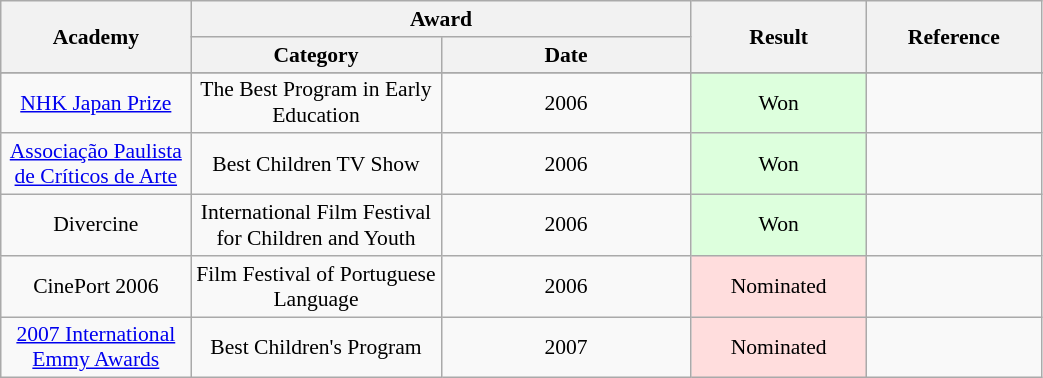<table class="wikitable sortable plainrowheaders" style="text-align: center; font-size:90%">
<tr>
<th width=120 rowspan="2">Academy</th>
<th width="120" colspan="2">Award</th>
<th width="110" rowspan="2">Result</th>
<th width="110" rowspan="2">Reference</th>
</tr>
<tr>
<th width="160">Category</th>
<th width="160">Date</th>
</tr>
<tr>
</tr>
<tr>
</tr>
<tr align="center">
<td style="text-align: center;"><a href='#'>NHK Japan Prize</a><br></td>
<td>The Best Program in Early Education</td>
<td>2006</td>
<td align="center" style="background: #ddffdd">Won</td>
<td></td>
</tr>
<tr>
<td style="text-align: center;"><a href='#'>Associação Paulista de Críticos de Arte</a></td>
<td>Best Children TV Show</td>
<td>2006</td>
<td align="center" style="background: #ddffdd">Won</td>
<td></td>
</tr>
<tr>
<td style="text-align: center;">Divercine</td>
<td>International Film Festival for Children and Youth</td>
<td>2006</td>
<td align="center" style="background: #ddffdd">Won</td>
<td></td>
</tr>
<tr>
<td style="text-align: center;">CinePort 2006</td>
<td>Film Festival of Portuguese Language</td>
<td>2006</td>
<td align="center" style="background: #ffdddd">Nominated</td>
<td></td>
</tr>
<tr>
<td style="text-align: center;"><a href='#'>2007 International Emmy Awards</a></td>
<td>Best Children's Program</td>
<td>2007</td>
<td align="center" style="background: #ffdddd">Nominated</td>
<td></td>
</tr>
</table>
